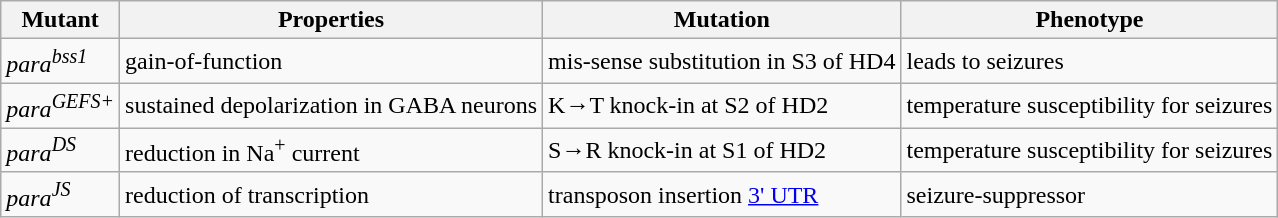<table class="wikitable">
<tr>
<th>Mutant</th>
<th>Properties</th>
<th>Mutation</th>
<th>Phenotype</th>
</tr>
<tr>
<td><em>para<sup>bss1</sup></em></td>
<td>gain-of-function</td>
<td>mis-sense substitution in S3 of HD4</td>
<td>leads to seizures</td>
</tr>
<tr>
<td><em>para<sup>GEFS+</sup></em></td>
<td>sustained depolarization in GABA neurons</td>
<td>K→T knock-in at S2 of HD2</td>
<td>temperature susceptibility for seizures</td>
</tr>
<tr>
<td><em>para<sup>DS</sup></em></td>
<td>reduction in Na<sup>+</sup> current</td>
<td>S→R knock-in at S1 of HD2</td>
<td>temperature susceptibility for seizures</td>
</tr>
<tr>
<td><em>para<sup>JS</sup></em></td>
<td>reduction of transcription</td>
<td>transposon insertion <a href='#'>3' UTR</a></td>
<td>seizure-suppressor</td>
</tr>
</table>
